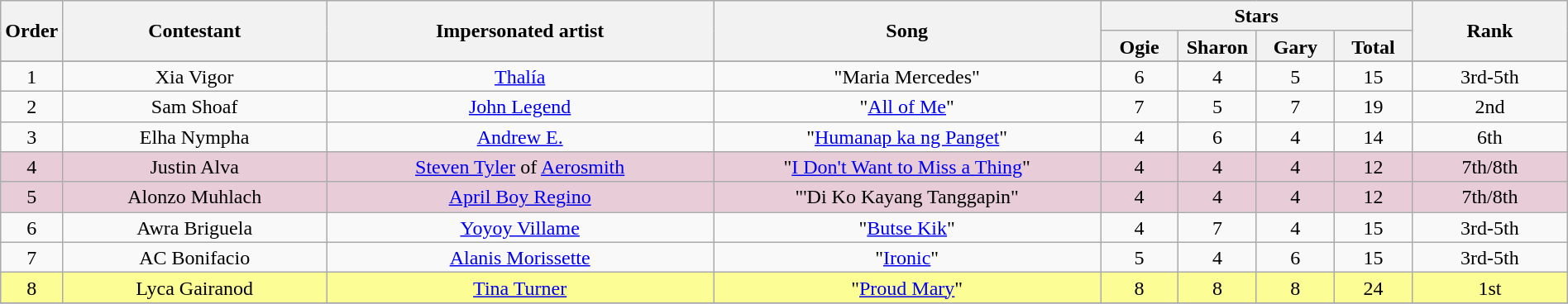<table class="wikitable" style="text-align:center; line-height:17px; width:100%;">
<tr>
<th rowspan="2" style="width:03%;">Order</th>
<th rowspan="2" style="width:17%;">Contestant</th>
<th rowspan="2" style="width:25%;">Impersonated artist</th>
<th rowspan="2" style="width:25%;">Song</th>
<th colspan="4" style="width:20%;">Stars</th>
<th rowspan="2" style="width:10%;">Rank</th>
</tr>
<tr>
<th style="width:05%;">Ogie</th>
<th style="width:05%;">Sharon</th>
<th style="width:05%;">Gary</th>
<th style="width:05%;">Total</th>
</tr>
<tr>
</tr>
<tr>
<td>1</td>
<td>Xia Vigor</td>
<td><a href='#'>Thalía</a></td>
<td>"Maria Mercedes"</td>
<td>6</td>
<td>4</td>
<td>5</td>
<td>15</td>
<td>3rd-5th</td>
</tr>
<tr>
<td>2</td>
<td>Sam Shoaf</td>
<td><a href='#'>John Legend</a></td>
<td>"<a href='#'>All of Me</a>"</td>
<td>7</td>
<td>5</td>
<td>7</td>
<td>19</td>
<td>2nd</td>
</tr>
<tr>
<td>3</td>
<td>Elha Nympha</td>
<td><a href='#'>Andrew E.</a></td>
<td>"<a href='#'>Humanap ka ng Panget</a>"</td>
<td>4</td>
<td>6</td>
<td>4</td>
<td>14</td>
<td>6th</td>
</tr>
<tr>
<td style="background:#E8CCD7">4</td>
<td style="background:#E8CCD7">Justin Alva</td>
<td style="background:#E8CCD7"><a href='#'>Steven Tyler</a> of <a href='#'>Aerosmith</a></td>
<td style="background:#E8CCD7">"<a href='#'>I Don't Want to Miss a Thing</a>"</td>
<td style="background:#E8CCD7">4</td>
<td style="background:#E8CCD7">4</td>
<td style="background:#E8CCD7">4</td>
<td style="background:#E8CCD7">12</td>
<td style="background:#E8CCD7">7th/8th</td>
</tr>
<tr>
<td style="background:#E8CCD7">5</td>
<td style="background:#E8CCD7">Alonzo Muhlach</td>
<td style="background:#E8CCD7"><a href='#'>April Boy Regino</a></td>
<td style="background:#E8CCD7">"'Di Ko Kayang Tanggapin"</td>
<td style="background:#E8CCD7">4</td>
<td style="background:#E8CCD7">4</td>
<td style="background:#E8CCD7">4</td>
<td style="background:#E8CCD7">12</td>
<td style="background:#E8CCD7">7th/8th</td>
</tr>
<tr>
<td>6</td>
<td>Awra Briguela</td>
<td><a href='#'>Yoyoy Villame</a></td>
<td>"<a href='#'>Butse Kik</a>"</td>
<td>4</td>
<td>7</td>
<td>4</td>
<td>15</td>
<td>3rd-5th</td>
</tr>
<tr>
<td>7</td>
<td>AC Bonifacio</td>
<td><a href='#'>Alanis Morissette</a></td>
<td>"<a href='#'>Ironic</a>"</td>
<td>5</td>
<td>4</td>
<td>6</td>
<td>15</td>
<td>3rd-5th</td>
</tr>
<tr>
<td style="background:#FDFD96">8</td>
<td style="background:#FDFD96">Lyca Gairanod</td>
<td style="background:#FDFD96"><a href='#'>Tina Turner</a></td>
<td style="background:#FDFD96">"<a href='#'>Proud Mary</a>"</td>
<td style="background:#FDFD96">8</td>
<td style="background:#FDFD96">8</td>
<td style="background:#FDFD96">8</td>
<td style="background:#FDFD96">24</td>
<td style="background:#FDFD96">1st</td>
</tr>
<tr>
</tr>
</table>
